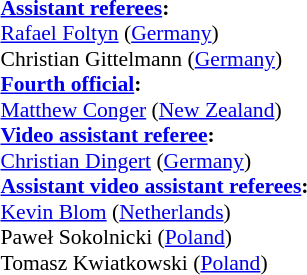<table style="width:100%; font-size:90%;">
<tr>
<td><br><strong><a href='#'>Assistant referees</a>:</strong>
<br><a href='#'>Rafael Foltyn</a> (<a href='#'>Germany</a>)
<br>Christian Gittelmann (<a href='#'>Germany</a>)
<br><strong><a href='#'>Fourth official</a>:</strong>
<br><a href='#'>Matthew Conger</a> (<a href='#'>New Zealand</a>)
<br><strong><a href='#'>Video assistant referee</a>:</strong>
<br><a href='#'>Christian Dingert</a> (<a href='#'>Germany</a>)
<br><strong><a href='#'>Assistant video assistant referees</a>:</strong>
<br><a href='#'>Kevin Blom</a> (<a href='#'>Netherlands</a>)
<br> Paweł Sokolnicki (<a href='#'>Poland</a>)
<br> Tomasz Kwiatkowski (<a href='#'>Poland</a>)</td>
</tr>
</table>
